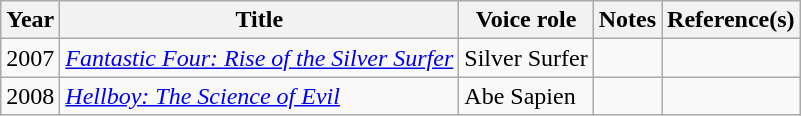<table class="wikitable">
<tr>
<th>Year</th>
<th>Title</th>
<th>Voice role</th>
<th>Notes</th>
<th scope="col" class="unsortable">Reference(s)</th>
</tr>
<tr>
<td>2007</td>
<td><em><a href='#'>Fantastic Four: Rise of the Silver Surfer</a></em></td>
<td>Silver Surfer</td>
<td></td>
<td></td>
</tr>
<tr>
<td>2008</td>
<td><em><a href='#'>Hellboy: The Science of Evil</a></em></td>
<td>Abe Sapien</td>
<td></td>
<td></td>
</tr>
</table>
